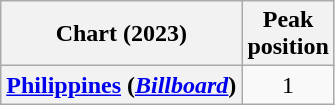<table class="wikitable sortable plainrowheaders" style="text-align:center;">
<tr>
<th scope="col">Chart (2023)</th>
<th scope="col">Peak<br>position</th>
</tr>
<tr>
<th scope="row"><a href='#'>Philippines</a> (<em><a href='#'>Billboard</a></em>)</th>
<td>1</td>
</tr>
</table>
